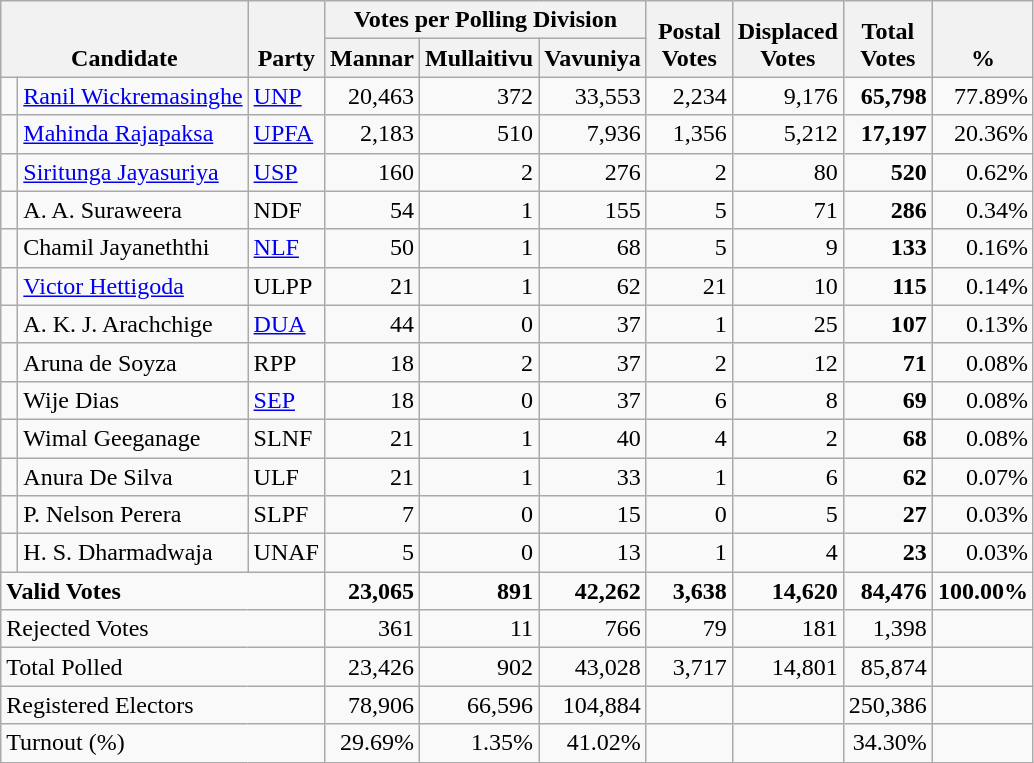<table class="wikitable" border="1" style="text-align:right;">
<tr>
<th align=left valign=bottom rowspan=2 colspan=2>Candidate</th>
<th align=left valign=bottom rowspan=2 width="40">Party</th>
<th colspan=3>Votes per Polling Division</th>
<th align=center valign=bottom rowspan=2 width="50">Postal<br>Votes</th>
<th align=center valign=bottom rowspan=2 width="50">Displaced<br>Votes</th>
<th align=center valign=bottom rowspan=2 width="50">Total Votes</th>
<th align=center valign=bottom rowspan=2 width="50">%</th>
</tr>
<tr>
<th align=center valign=bottom width="50">Mannar</th>
<th align=center valign=bottom width="50">Mullaitivu</th>
<th align=center valign=bottom width="50">Vavuniya</th>
</tr>
<tr>
<td bgcolor=> </td>
<td align=left><a href='#'>Ranil Wickremasinghe</a></td>
<td align=left><a href='#'>UNP</a></td>
<td>20,463</td>
<td>372</td>
<td>33,553</td>
<td>2,234</td>
<td>9,176</td>
<td><strong>65,798</strong></td>
<td>77.89%</td>
</tr>
<tr>
<td bgcolor=> </td>
<td align=left><a href='#'>Mahinda Rajapaksa</a></td>
<td align=left><a href='#'>UPFA</a></td>
<td>2,183</td>
<td>510</td>
<td>7,936</td>
<td>1,356</td>
<td>5,212</td>
<td><strong>17,197</strong></td>
<td>20.36%</td>
</tr>
<tr>
<td bgcolor=> </td>
<td align=left><a href='#'>Siritunga Jayasuriya</a></td>
<td align=left><a href='#'>USP</a></td>
<td>160</td>
<td>2</td>
<td>276</td>
<td>2</td>
<td>80</td>
<td><strong>520</strong></td>
<td>0.62%</td>
</tr>
<tr>
<td></td>
<td align=left>A. A. Suraweera</td>
<td align=left>NDF</td>
<td>54</td>
<td>1</td>
<td>155</td>
<td>5</td>
<td>71</td>
<td><strong>286</strong></td>
<td>0.34%</td>
</tr>
<tr>
<td bgcolor=> </td>
<td align=left>Chamil Jayaneththi</td>
<td align=left><a href='#'>NLF</a></td>
<td>50</td>
<td>1</td>
<td>68</td>
<td>5</td>
<td>9</td>
<td><strong>133</strong></td>
<td>0.16%</td>
</tr>
<tr>
<td></td>
<td align=left><a href='#'>Victor Hettigoda</a></td>
<td align=left>ULPP</td>
<td>21</td>
<td>1</td>
<td>62</td>
<td>21</td>
<td>10</td>
<td><strong>115</strong></td>
<td>0.14%</td>
</tr>
<tr>
<td bgcolor=> </td>
<td align=left>A. K. J. Arachchige</td>
<td align=left><a href='#'>DUA</a></td>
<td>44</td>
<td>0</td>
<td>37</td>
<td>1</td>
<td>25</td>
<td><strong>107</strong></td>
<td>0.13%</td>
</tr>
<tr>
<td></td>
<td align=left>Aruna de Soyza</td>
<td align=left>RPP</td>
<td>18</td>
<td>2</td>
<td>37</td>
<td>2</td>
<td>12</td>
<td><strong>71</strong></td>
<td>0.08%</td>
</tr>
<tr>
<td bgcolor=> </td>
<td align=left>Wije Dias</td>
<td align=left><a href='#'>SEP</a></td>
<td>18</td>
<td>0</td>
<td>37</td>
<td>6</td>
<td>8</td>
<td><strong>69</strong></td>
<td>0.08%</td>
</tr>
<tr>
<td></td>
<td align=left>Wimal Geeganage</td>
<td align=left>SLNF</td>
<td>21</td>
<td>1</td>
<td>40</td>
<td>4</td>
<td>2</td>
<td><strong>68</strong></td>
<td>0.08%</td>
</tr>
<tr>
<td></td>
<td align=left>Anura De Silva</td>
<td align=left>ULF</td>
<td>21</td>
<td>1</td>
<td>33</td>
<td>1</td>
<td>6</td>
<td><strong>62</strong></td>
<td>0.07%</td>
</tr>
<tr>
<td></td>
<td align=left>P. Nelson Perera</td>
<td align=left>SLPF</td>
<td>7</td>
<td>0</td>
<td>15</td>
<td>0</td>
<td>5</td>
<td><strong>27</strong></td>
<td>0.03%</td>
</tr>
<tr>
<td></td>
<td align=left>H. S. Dharmadwaja</td>
<td align=left>UNAF</td>
<td>5</td>
<td>0</td>
<td>13</td>
<td>1</td>
<td>4</td>
<td><strong>23</strong></td>
<td>0.03%</td>
</tr>
<tr>
<td align=left colspan=3><strong>Valid Votes</strong></td>
<td><strong>23,065</strong></td>
<td><strong>891</strong></td>
<td><strong>42,262</strong></td>
<td><strong>3,638</strong></td>
<td><strong>14,620</strong></td>
<td><strong>84,476</strong></td>
<td><strong>100.00%</strong></td>
</tr>
<tr>
<td align=left colspan=3>Rejected Votes</td>
<td>361</td>
<td>11</td>
<td>766</td>
<td>79</td>
<td>181</td>
<td>1,398</td>
<td></td>
</tr>
<tr>
<td align=left colspan=3>Total Polled</td>
<td>23,426</td>
<td>902</td>
<td>43,028</td>
<td>3,717</td>
<td>14,801</td>
<td>85,874</td>
<td></td>
</tr>
<tr>
<td align=left colspan=3>Registered Electors</td>
<td>78,906</td>
<td>66,596</td>
<td>104,884</td>
<td></td>
<td></td>
<td>250,386</td>
<td></td>
</tr>
<tr>
<td align=left colspan=3>Turnout (%)</td>
<td>29.69%</td>
<td>1.35%</td>
<td>41.02%</td>
<td></td>
<td></td>
<td>34.30%</td>
<td></td>
</tr>
</table>
